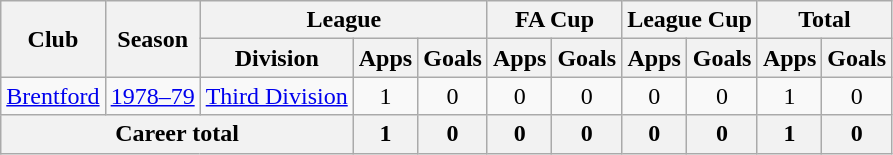<table class="wikitable" style="text-align: center;">
<tr>
<th rowspan="2">Club</th>
<th rowspan="2">Season</th>
<th colspan="3">League</th>
<th colspan="2">FA Cup</th>
<th colspan="2">League Cup</th>
<th colspan="2">Total</th>
</tr>
<tr>
<th>Division</th>
<th>Apps</th>
<th>Goals</th>
<th>Apps</th>
<th>Goals</th>
<th>Apps</th>
<th>Goals</th>
<th>Apps</th>
<th>Goals</th>
</tr>
<tr>
<td><a href='#'>Brentford</a></td>
<td><a href='#'>1978–79</a></td>
<td><a href='#'>Third Division</a></td>
<td>1</td>
<td>0</td>
<td>0</td>
<td>0</td>
<td>0</td>
<td>0</td>
<td>1</td>
<td>0</td>
</tr>
<tr>
<th colspan="3">Career total</th>
<th>1</th>
<th>0</th>
<th>0</th>
<th>0</th>
<th>0</th>
<th>0</th>
<th>1</th>
<th>0</th>
</tr>
</table>
